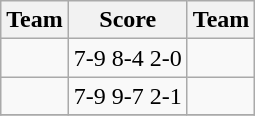<table class=wikitable style="border:1px solid #AAAAAA;">
<tr>
<th>Team</th>
<th>Score</th>
<th>Team</th>
</tr>
<tr>
<td><strong></strong></td>
<td align="center">7-9 8-4 2-0</td>
<td></td>
</tr>
<tr>
<td><strong></strong></td>
<td align="center">7-9 9-7 2-1</td>
<td></td>
</tr>
<tr>
</tr>
</table>
